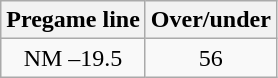<table class="wikitable">
<tr align="center">
<th style=>Pregame line</th>
<th style=>Over/under</th>
</tr>
<tr align="center">
<td>NM –19.5</td>
<td>56</td>
</tr>
</table>
